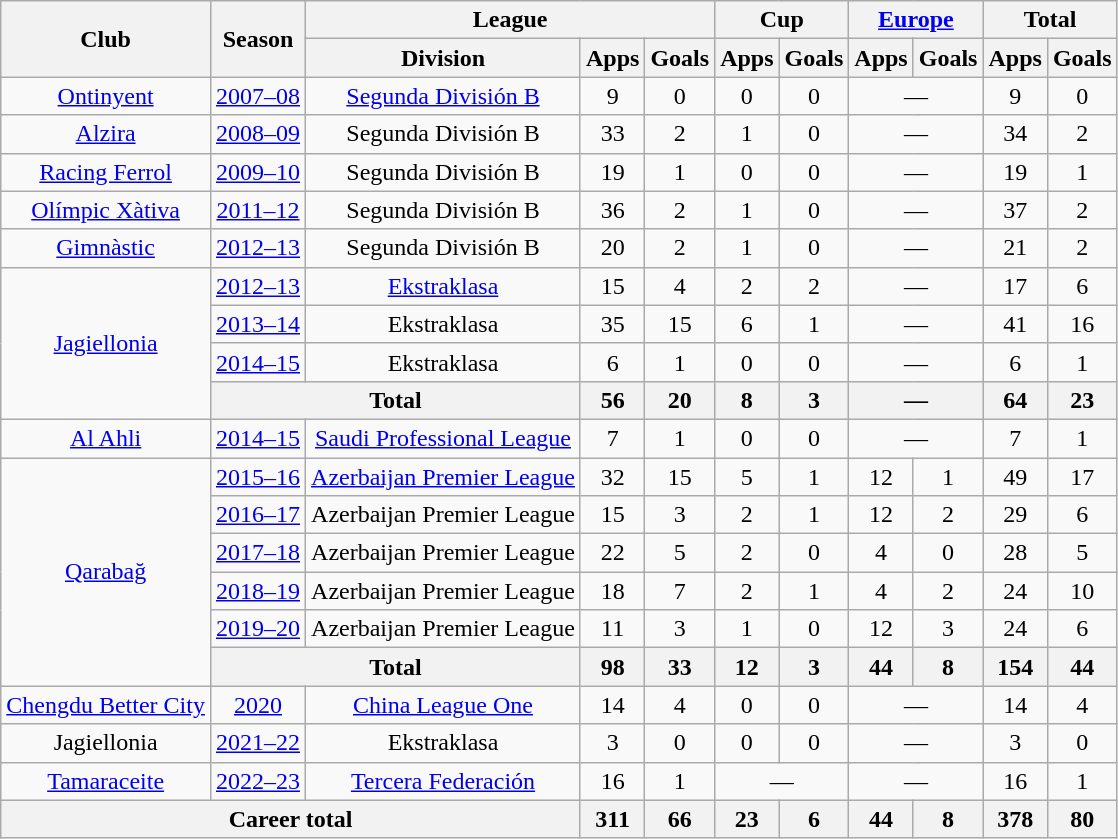<table class="wikitable" style="text-align: center;">
<tr>
<th rowspan="2">Club</th>
<th rowspan="2">Season</th>
<th colspan="3">League</th>
<th colspan="2">Cup</th>
<th colspan="2"><a href='#'>Europe</a></th>
<th colspan="2">Total</th>
</tr>
<tr>
<th>Division</th>
<th>Apps</th>
<th>Goals</th>
<th>Apps</th>
<th>Goals</th>
<th>Apps</th>
<th>Goals</th>
<th>Apps</th>
<th>Goals</th>
</tr>
<tr>
<td rowspan="1"><a href='#'>Ontinyent</a></td>
<td><a href='#'>2007–08</a></td>
<td><a href='#'>Segunda División B</a></td>
<td>9</td>
<td>0</td>
<td>0</td>
<td>0</td>
<td colspan="2">—</td>
<td>9</td>
<td>0</td>
</tr>
<tr>
<td rowspan="1"><a href='#'>Alzira</a></td>
<td><a href='#'>2008–09</a></td>
<td>Segunda División B</td>
<td>33</td>
<td>2</td>
<td>1</td>
<td>0</td>
<td colspan="2">—</td>
<td>34</td>
<td>2</td>
</tr>
<tr>
<td rowspan="1"><a href='#'>Racing Ferrol</a></td>
<td><a href='#'>2009–10</a></td>
<td>Segunda División B</td>
<td>19</td>
<td>1</td>
<td>0</td>
<td>0</td>
<td colspan="2">—</td>
<td>19</td>
<td>1</td>
</tr>
<tr>
<td rowspan="1"><a href='#'>Olímpic Xàtiva</a></td>
<td><a href='#'>2011–12</a></td>
<td>Segunda División B</td>
<td>36</td>
<td>2</td>
<td>1</td>
<td>0</td>
<td colspan="2">—</td>
<td>37</td>
<td>2</td>
</tr>
<tr>
<td rowspan="1"><a href='#'>Gimnàstic</a></td>
<td><a href='#'>2012–13</a></td>
<td>Segunda División B</td>
<td>20</td>
<td>2</td>
<td>1</td>
<td>0</td>
<td colspan="2">—</td>
<td>21</td>
<td>2</td>
</tr>
<tr>
<td rowspan="4"><a href='#'>Jagiellonia</a></td>
<td><a href='#'>2012–13</a></td>
<td><a href='#'>Ekstraklasa</a></td>
<td>15</td>
<td>4</td>
<td>2</td>
<td>2</td>
<td colspan="2">—</td>
<td>17</td>
<td>6</td>
</tr>
<tr>
<td><a href='#'>2013–14</a></td>
<td>Ekstraklasa</td>
<td>35</td>
<td>15</td>
<td>6</td>
<td>1</td>
<td colspan="2">—</td>
<td>41</td>
<td>16</td>
</tr>
<tr>
<td><a href='#'>2014–15</a></td>
<td>Ekstraklasa</td>
<td>6</td>
<td>1</td>
<td>0</td>
<td>0</td>
<td colspan="2">—</td>
<td>6</td>
<td>1</td>
</tr>
<tr>
<th colspan="2">Total</th>
<th>56</th>
<th>20</th>
<th>8</th>
<th>3</th>
<th colspan="2">—</th>
<th>64</th>
<th>23</th>
</tr>
<tr>
<td rowspan="1"><a href='#'>Al Ahli</a></td>
<td><a href='#'>2014–15</a></td>
<td><a href='#'>Saudi Professional League</a></td>
<td>7</td>
<td>1</td>
<td>0</td>
<td>0</td>
<td colspan="2">—</td>
<td>7</td>
<td>1</td>
</tr>
<tr>
<td rowspan="6"><a href='#'>Qarabağ</a></td>
<td><a href='#'>2015–16</a></td>
<td><a href='#'>Azerbaijan Premier League</a></td>
<td>32</td>
<td>15</td>
<td>5</td>
<td>1</td>
<td>12</td>
<td>1</td>
<td>49</td>
<td>17</td>
</tr>
<tr>
<td><a href='#'>2016–17</a></td>
<td>Azerbaijan Premier League</td>
<td>15</td>
<td>3</td>
<td>2</td>
<td>1</td>
<td>12</td>
<td>2</td>
<td>29</td>
<td>6</td>
</tr>
<tr>
<td><a href='#'>2017–18</a></td>
<td>Azerbaijan Premier League</td>
<td>22</td>
<td>5</td>
<td>2</td>
<td>0</td>
<td>4</td>
<td>0</td>
<td>28</td>
<td>5</td>
</tr>
<tr>
<td><a href='#'>2018–19</a></td>
<td>Azerbaijan Premier League</td>
<td>18</td>
<td>7</td>
<td>2</td>
<td>1</td>
<td>4</td>
<td>2</td>
<td>24</td>
<td>10</td>
</tr>
<tr>
<td><a href='#'>2019–20</a></td>
<td>Azerbaijan Premier League</td>
<td>11</td>
<td>3</td>
<td>1</td>
<td>0</td>
<td>12</td>
<td>3</td>
<td>24</td>
<td>6</td>
</tr>
<tr>
<th colspan="2">Total</th>
<th>98</th>
<th>33</th>
<th>12</th>
<th>3</th>
<th>44</th>
<th>8</th>
<th>154</th>
<th>44</th>
</tr>
<tr>
<td><a href='#'>Chengdu Better City</a></td>
<td><a href='#'>2020</a></td>
<td><a href='#'>China League One</a></td>
<td>14</td>
<td>4</td>
<td>0</td>
<td>0</td>
<td colspan="2">—</td>
<td>14</td>
<td>4</td>
</tr>
<tr>
<td>Jagiellonia</td>
<td><a href='#'>2021–22</a></td>
<td>Ekstraklasa</td>
<td>3</td>
<td>0</td>
<td>0</td>
<td>0</td>
<td colspan="2">—</td>
<td>3</td>
<td>0</td>
</tr>
<tr>
<td><a href='#'>Tamaraceite</a></td>
<td><a href='#'>2022–23</a></td>
<td><a href='#'>Tercera Federación</a></td>
<td>16</td>
<td>1</td>
<td colspan="2">—</td>
<td colspan="2">—</td>
<td>16</td>
<td>1</td>
</tr>
<tr>
<th colspan="3">Career total</th>
<th>311</th>
<th>66</th>
<th>23</th>
<th>6</th>
<th>44</th>
<th>8</th>
<th>378</th>
<th>80</th>
</tr>
</table>
